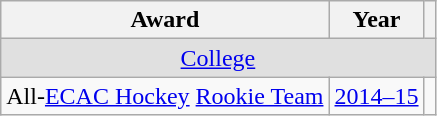<table class="wikitable">
<tr>
<th>Award</th>
<th>Year</th>
<th></th>
</tr>
<tr ALIGN="center" bgcolor="#e0e0e0">
<td colspan="3"><a href='#'>College</a></td>
</tr>
<tr>
<td>All-<a href='#'>ECAC Hockey</a> <a href='#'>Rookie Team</a></td>
<td><a href='#'>2014–15</a></td>
<td></td>
</tr>
</table>
